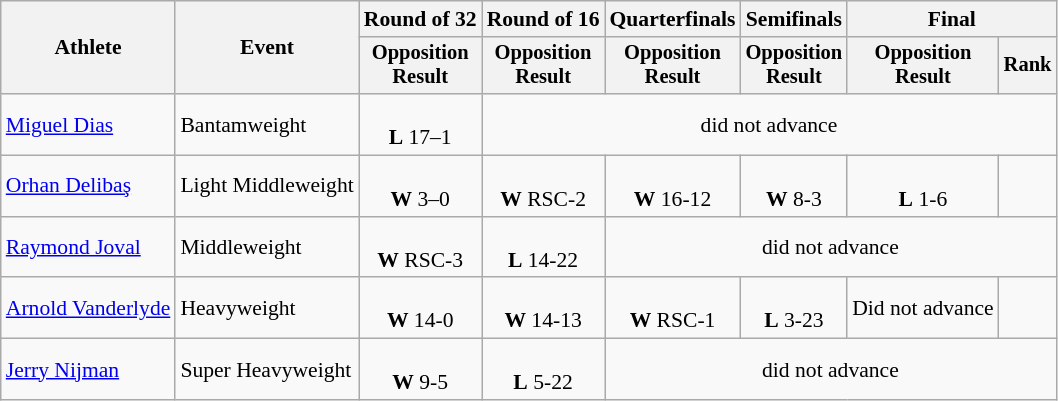<table class="wikitable" style="font-size:90%;">
<tr>
<th rowspan=2>Athlete</th>
<th rowspan=2>Event</th>
<th>Round of 32</th>
<th>Round of 16</th>
<th>Quarterfinals</th>
<th>Semifinals</th>
<th colspan=2>Final</th>
</tr>
<tr style="font-size:95%">
<th>Opposition<br>Result</th>
<th>Opposition<br>Result</th>
<th>Opposition<br>Result</th>
<th>Opposition<br>Result</th>
<th>Opposition<br>Result</th>
<th>Rank</th>
</tr>
<tr align=center>
<td align=left><a href='#'>Miguel Dias</a></td>
<td align=left>Bantamweight</td>
<td><br><strong>L</strong> 17–1</td>
<td colspan=5>did not advance</td>
</tr>
<tr align=center>
<td align=left><a href='#'>Orhan Delibaş</a></td>
<td align=left>Light Middleweight</td>
<td><br><strong>W</strong> 3–0</td>
<td><br><strong>W</strong> RSC-2</td>
<td><br><strong>W</strong> 16-12</td>
<td><br><strong>W</strong> 8-3</td>
<td><br><strong>L</strong> 1-6</td>
<td></td>
</tr>
<tr align=center>
<td align=left><a href='#'>Raymond Joval</a></td>
<td align=left>Middleweight</td>
<td><br><strong>W</strong> RSC-3</td>
<td><br><strong>L</strong> 14-22</td>
<td colspan=4>did not advance</td>
</tr>
<tr align=center>
<td align=left><a href='#'>Arnold Vanderlyde</a></td>
<td align=left>Heavyweight</td>
<td><br><strong>W</strong> 14-0</td>
<td><br><strong>W</strong> 14-13</td>
<td><br><strong>W</strong> RSC-1</td>
<td><br><strong>L</strong> 3-23</td>
<td>Did not advance</td>
<td></td>
</tr>
<tr align=center>
<td align=left><a href='#'>Jerry Nijman</a></td>
<td align=left>Super Heavyweight</td>
<td><br><strong>W</strong> 9-5</td>
<td><br><strong>L</strong> 5-22</td>
<td colspan=4>did not advance</td>
</tr>
</table>
